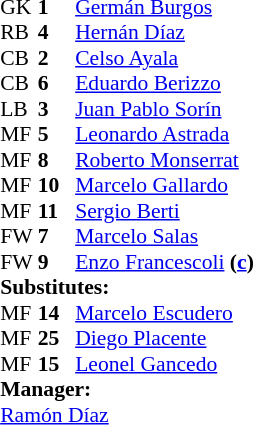<table cellspacing="0" cellpadding="0" style="font-size:90%; margin:0.2em auto;">
<tr>
<th width="25"></th>
<th width="25"></th>
</tr>
<tr>
<td>GK</td>
<td><strong>1</strong></td>
<td> <a href='#'>Germán Burgos</a></td>
</tr>
<tr>
<td>RB</td>
<td><strong>4</strong></td>
<td> <a href='#'>Hernán Díaz</a></td>
</tr>
<tr>
<td>CB</td>
<td><strong>2</strong></td>
<td> <a href='#'>Celso Ayala</a></td>
</tr>
<tr>
<td>CB</td>
<td><strong>6</strong></td>
<td> <a href='#'>Eduardo Berizzo</a></td>
</tr>
<tr>
<td>LB</td>
<td><strong>3</strong></td>
<td> <a href='#'>Juan Pablo Sorín</a></td>
<td></td>
<td></td>
</tr>
<tr>
<td>MF</td>
<td><strong>5</strong></td>
<td> <a href='#'>Leonardo Astrada</a></td>
<td></td>
<td></td>
</tr>
<tr>
<td>MF</td>
<td><strong>8</strong></td>
<td> <a href='#'>Roberto Monserrat</a></td>
</tr>
<tr>
<td>MF</td>
<td><strong>10</strong></td>
<td> <a href='#'>Marcelo Gallardo</a></td>
</tr>
<tr>
<td>MF</td>
<td><strong>11</strong></td>
<td> <a href='#'>Sergio Berti</a></td>
<td></td>
</tr>
<tr>
<td>FW</td>
<td><strong>7</strong></td>
<td> <a href='#'>Marcelo Salas</a></td>
</tr>
<tr>
<td>FW</td>
<td><strong>9</strong></td>
<td> <a href='#'>Enzo Francescoli</a> <strong>(<a href='#'>c</a>)</strong></td>
<td></td>
<td></td>
</tr>
<tr>
<td colspan=3><strong>Substitutes:</strong></td>
</tr>
<tr>
<td>MF</td>
<td><strong>14</strong></td>
<td> <a href='#'>Marcelo Escudero</a></td>
<td></td>
<td></td>
</tr>
<tr>
<td>MF</td>
<td><strong>25</strong></td>
<td> <a href='#'>Diego Placente</a></td>
<td></td>
<td></td>
</tr>
<tr>
<td>MF</td>
<td><strong>15</strong></td>
<td> <a href='#'>Leonel Gancedo</a></td>
<td></td>
<td></td>
</tr>
<tr>
<td colspan=3><strong>Manager:</strong></td>
</tr>
<tr>
<td colspan=4> <a href='#'>Ramón Díaz</a></td>
</tr>
</table>
